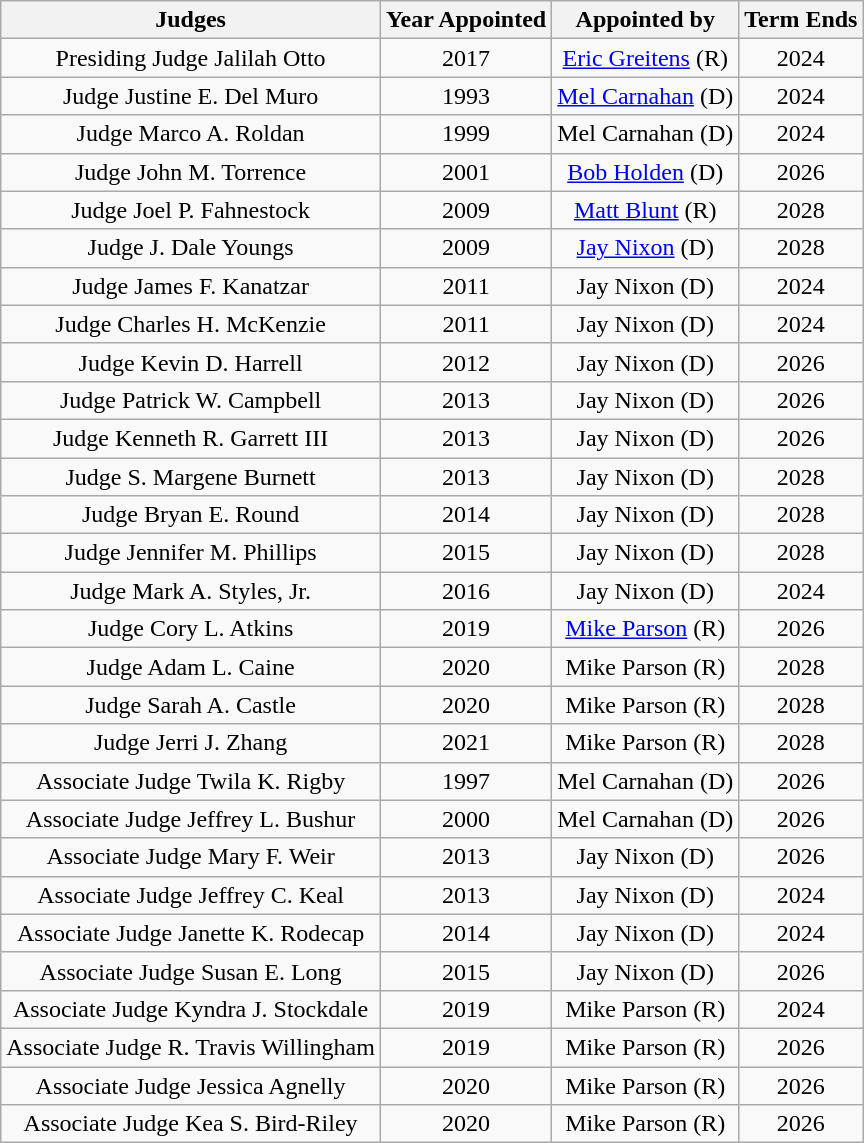<table class="wikitable sortable" style="text-align:center;">
<tr>
<th>Judges</th>
<th>Year Appointed</th>
<th>Appointed by</th>
<th>Term Ends</th>
</tr>
<tr>
<td>Presiding Judge Jalilah Otto</td>
<td>2017</td>
<td><a href='#'>Eric Greitens</a> (R)</td>
<td>2024</td>
</tr>
<tr>
<td>Judge Justine E. Del Muro</td>
<td>1993</td>
<td><a href='#'>Mel Carnahan</a> (D)</td>
<td>2024</td>
</tr>
<tr>
<td>Judge Marco A. Roldan</td>
<td>1999</td>
<td>Mel Carnahan (D)</td>
<td>2024</td>
</tr>
<tr>
<td>Judge John M. Torrence</td>
<td>2001</td>
<td><a href='#'>Bob Holden</a> (D)</td>
<td>2026</td>
</tr>
<tr>
<td>Judge Joel P. Fahnestock</td>
<td>2009</td>
<td><a href='#'>Matt Blunt</a> (R)</td>
<td>2028</td>
</tr>
<tr>
<td>Judge J. Dale Youngs</td>
<td>2009</td>
<td><a href='#'>Jay Nixon</a> (D)</td>
<td>2028</td>
</tr>
<tr>
<td>Judge James F. Kanatzar</td>
<td>2011</td>
<td>Jay Nixon (D)</td>
<td>2024</td>
</tr>
<tr>
<td>Judge Charles H. McKenzie</td>
<td>2011</td>
<td>Jay Nixon (D)</td>
<td>2024</td>
</tr>
<tr>
<td>Judge Kevin D. Harrell</td>
<td>2012</td>
<td>Jay Nixon (D)</td>
<td>2026</td>
</tr>
<tr>
<td>Judge Patrick W. Campbell</td>
<td>2013</td>
<td>Jay Nixon (D)</td>
<td>2026</td>
</tr>
<tr>
<td>Judge Kenneth R. Garrett III</td>
<td>2013</td>
<td>Jay Nixon (D)</td>
<td>2026</td>
</tr>
<tr>
<td>Judge S. Margene Burnett</td>
<td>2013</td>
<td>Jay Nixon (D)</td>
<td>2028</td>
</tr>
<tr>
<td>Judge Bryan E. Round</td>
<td>2014</td>
<td>Jay Nixon (D)</td>
<td>2028</td>
</tr>
<tr>
<td>Judge Jennifer M. Phillips</td>
<td>2015</td>
<td>Jay Nixon (D)</td>
<td>2028</td>
</tr>
<tr>
<td>Judge Mark A. Styles, Jr.</td>
<td>2016</td>
<td>Jay Nixon (D)</td>
<td>2024</td>
</tr>
<tr>
<td>Judge Cory L. Atkins</td>
<td>2019</td>
<td><a href='#'>Mike Parson</a> (R)</td>
<td>2026</td>
</tr>
<tr>
<td>Judge Adam L. Caine</td>
<td>2020</td>
<td>Mike Parson (R)</td>
<td>2028</td>
</tr>
<tr>
<td>Judge Sarah A. Castle</td>
<td>2020</td>
<td>Mike Parson (R)</td>
<td>2028</td>
</tr>
<tr>
<td>Judge Jerri J. Zhang</td>
<td>2021</td>
<td>Mike Parson (R)</td>
<td>2028</td>
</tr>
<tr>
<td>Associate Judge Twila K. Rigby</td>
<td>1997</td>
<td>Mel Carnahan (D)</td>
<td>2026</td>
</tr>
<tr>
<td>Associate Judge Jeffrey L. Bushur</td>
<td>2000</td>
<td>Mel Carnahan (D)</td>
<td>2026</td>
</tr>
<tr>
<td>Associate Judge Mary F. Weir</td>
<td>2013</td>
<td>Jay Nixon (D)</td>
<td>2026</td>
</tr>
<tr>
<td>Associate Judge Jeffrey C. Keal</td>
<td>2013</td>
<td>Jay Nixon (D)</td>
<td>2024</td>
</tr>
<tr>
<td>Associate Judge Janette K. Rodecap</td>
<td>2014</td>
<td>Jay Nixon (D)</td>
<td>2024</td>
</tr>
<tr>
<td>Associate Judge Susan E. Long</td>
<td>2015</td>
<td>Jay Nixon (D)</td>
<td>2026</td>
</tr>
<tr>
<td>Associate Judge Kyndra J. Stockdale</td>
<td>2019</td>
<td>Mike Parson (R)</td>
<td>2024</td>
</tr>
<tr>
<td>Associate Judge R. Travis Willingham</td>
<td>2019</td>
<td>Mike Parson (R)</td>
<td>2026</td>
</tr>
<tr>
<td>Associate Judge Jessica Agnelly</td>
<td>2020</td>
<td>Mike Parson (R)</td>
<td>2026</td>
</tr>
<tr>
<td>Associate Judge Kea S. Bird-Riley</td>
<td>2020</td>
<td>Mike Parson (R)</td>
<td>2026</td>
</tr>
</table>
